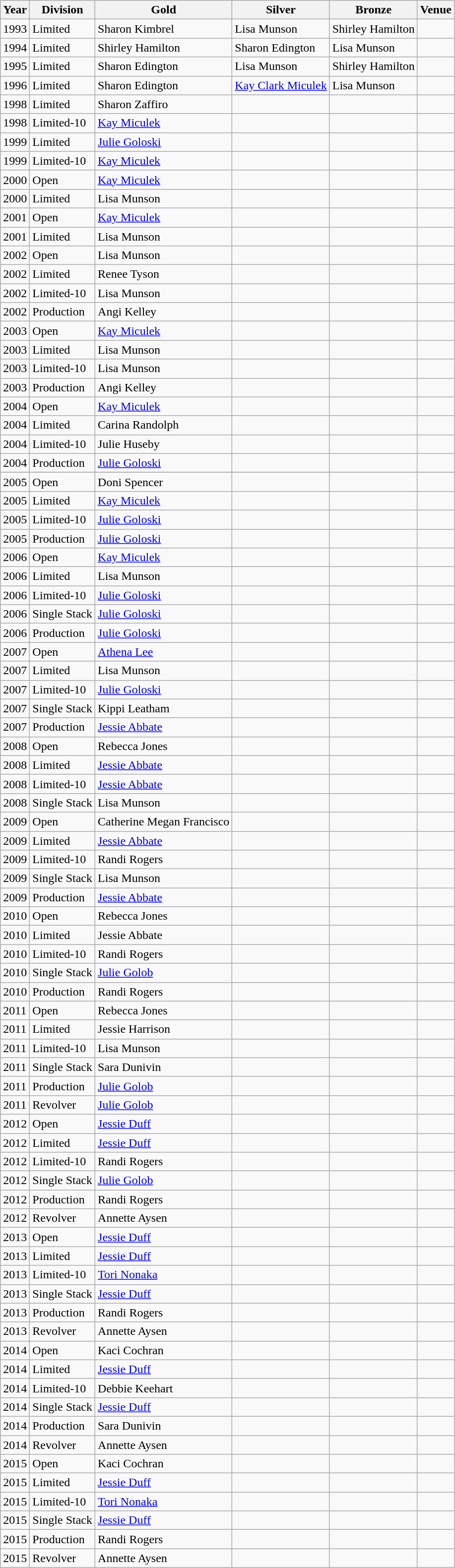<table class="wikitable sortable" style="text-align: left;">
<tr>
<th>Year</th>
<th>Division</th>
<th>Gold</th>
<th>Silver</th>
<th>Bronze</th>
<th>Venue</th>
</tr>
<tr>
<td>1993</td>
<td>Limited</td>
<td>Sharon Kimbrel</td>
<td>Lisa Munson</td>
<td>Shirley Hamilton</td>
<td></td>
</tr>
<tr>
<td>1994</td>
<td>Limited</td>
<td>Shirley Hamilton</td>
<td>Sharon Edington</td>
<td>Lisa Munson</td>
<td></td>
</tr>
<tr>
<td>1995</td>
<td>Limited</td>
<td>Sharon Edington</td>
<td>Lisa Munson</td>
<td>Shirley Hamilton</td>
<td></td>
</tr>
<tr>
<td>1996</td>
<td>Limited</td>
<td>Sharon Edington</td>
<td><a href='#'>Kay Clark Miculek</a></td>
<td>Lisa Munson</td>
<td></td>
</tr>
<tr>
<td>1998</td>
<td>Limited</td>
<td>Sharon Zaffiro</td>
<td></td>
<td></td>
<td></td>
</tr>
<tr>
<td>1998</td>
<td>Limited-10</td>
<td><a href='#'>Kay Miculek</a></td>
<td></td>
<td></td>
<td></td>
</tr>
<tr>
<td>1999</td>
<td>Limited</td>
<td><a href='#'>Julie Goloski</a></td>
<td></td>
<td></td>
<td></td>
</tr>
<tr>
<td>1999</td>
<td>Limited-10</td>
<td><a href='#'>Kay Miculek</a></td>
<td></td>
<td></td>
<td></td>
</tr>
<tr>
<td>2000</td>
<td>Open</td>
<td><a href='#'>Kay Miculek</a></td>
<td></td>
<td></td>
<td></td>
</tr>
<tr>
<td>2000</td>
<td>Limited</td>
<td>Lisa Munson</td>
<td></td>
<td></td>
<td></td>
</tr>
<tr>
<td>2001</td>
<td>Open</td>
<td><a href='#'>Kay Miculek</a></td>
<td></td>
<td></td>
<td></td>
</tr>
<tr>
<td>2001</td>
<td>Limited</td>
<td>Lisa Munson</td>
<td></td>
<td></td>
<td></td>
</tr>
<tr>
<td>2002</td>
<td>Open</td>
<td>Lisa Munson</td>
<td></td>
<td></td>
<td></td>
</tr>
<tr>
<td>2002</td>
<td>Limited</td>
<td>Renee Tyson</td>
<td></td>
<td></td>
<td></td>
</tr>
<tr>
<td>2002</td>
<td>Limited-10</td>
<td>Lisa Munson</td>
<td></td>
<td></td>
<td></td>
</tr>
<tr>
<td>2002</td>
<td>Production</td>
<td>Angi Kelley</td>
<td></td>
<td></td>
<td></td>
</tr>
<tr>
<td>2003</td>
<td>Open</td>
<td><a href='#'>Kay Miculek</a></td>
<td></td>
<td></td>
<td></td>
</tr>
<tr>
<td>2003</td>
<td>Limited</td>
<td>Lisa Munson</td>
<td></td>
<td></td>
<td></td>
</tr>
<tr>
<td>2003</td>
<td>Limited-10</td>
<td>Lisa Munson</td>
<td></td>
<td></td>
<td></td>
</tr>
<tr>
<td>2003</td>
<td>Production</td>
<td>Angi Kelley</td>
<td></td>
<td></td>
<td></td>
</tr>
<tr>
<td>2004</td>
<td>Open</td>
<td><a href='#'>Kay Miculek</a></td>
<td></td>
<td></td>
<td></td>
</tr>
<tr>
<td>2004</td>
<td>Limited</td>
<td>Carina Randolph</td>
<td></td>
<td></td>
<td></td>
</tr>
<tr>
<td>2004</td>
<td>Limited-10</td>
<td>Julie Huseby</td>
<td></td>
<td></td>
<td></td>
</tr>
<tr>
<td>2004</td>
<td>Production</td>
<td><a href='#'>Julie Goloski</a></td>
<td></td>
<td></td>
<td></td>
</tr>
<tr>
</tr>
<tr>
<td>2005</td>
<td>Open</td>
<td>Doni Spencer</td>
<td></td>
<td></td>
<td></td>
</tr>
<tr>
<td>2005</td>
<td>Limited</td>
<td><a href='#'>Kay Miculek</a></td>
<td></td>
<td></td>
<td></td>
</tr>
<tr>
<td>2005</td>
<td>Limited-10</td>
<td><a href='#'>Julie Goloski</a></td>
<td></td>
<td></td>
<td></td>
</tr>
<tr>
<td>2005</td>
<td>Production</td>
<td><a href='#'>Julie Goloski</a></td>
<td></td>
<td></td>
<td></td>
</tr>
<tr>
<td>2006</td>
<td>Open</td>
<td><a href='#'>Kay Miculek</a></td>
<td></td>
<td></td>
<td></td>
</tr>
<tr>
<td>2006</td>
<td>Limited</td>
<td>Lisa Munson</td>
<td></td>
<td></td>
<td></td>
</tr>
<tr>
<td>2006</td>
<td>Limited-10</td>
<td><a href='#'>Julie Goloski</a></td>
<td></td>
<td></td>
<td></td>
</tr>
<tr>
<td>2006</td>
<td>Single Stack</td>
<td><a href='#'>Julie Goloski</a></td>
<td></td>
<td></td>
<td></td>
</tr>
<tr>
<td>2006</td>
<td>Production</td>
<td><a href='#'>Julie Goloski</a></td>
<td></td>
<td></td>
<td></td>
</tr>
<tr>
<td>2007</td>
<td>Open</td>
<td><a href='#'>Athena Lee</a></td>
<td></td>
<td></td>
<td></td>
</tr>
<tr>
<td>2007</td>
<td>Limited</td>
<td>Lisa Munson</td>
<td></td>
<td></td>
<td></td>
</tr>
<tr>
<td>2007</td>
<td>Limited-10</td>
<td><a href='#'>Julie Goloski</a></td>
<td></td>
<td></td>
<td></td>
</tr>
<tr>
<td>2007</td>
<td>Single Stack</td>
<td>Kippi Leatham</td>
<td></td>
<td></td>
<td></td>
</tr>
<tr>
<td>2007</td>
<td>Production</td>
<td><a href='#'>Jessie Abbate</a></td>
<td></td>
<td></td>
<td></td>
</tr>
<tr>
<td>2008</td>
<td>Open</td>
<td>Rebecca Jones</td>
<td></td>
<td></td>
<td></td>
</tr>
<tr>
<td>2008</td>
<td>Limited</td>
<td><a href='#'>Jessie Abbate</a></td>
<td></td>
<td></td>
<td></td>
</tr>
<tr>
<td>2008</td>
<td>Limited-10</td>
<td><a href='#'>Jessie Abbate</a></td>
<td></td>
<td></td>
<td></td>
</tr>
<tr>
<td>2008</td>
<td>Single Stack</td>
<td>Lisa Munson</td>
<td></td>
<td></td>
<td></td>
</tr>
<tr>
<td>2009</td>
<td>Open</td>
<td>Catherine Megan Francisco</td>
<td></td>
<td></td>
<td></td>
</tr>
<tr>
<td>2009</td>
<td>Limited</td>
<td><a href='#'>Jessie Abbate</a></td>
<td></td>
<td></td>
<td></td>
</tr>
<tr>
<td>2009</td>
<td>Limited-10</td>
<td>Randi Rogers</td>
<td></td>
<td></td>
<td></td>
</tr>
<tr>
<td>2009</td>
<td>Single Stack</td>
<td>Lisa Munson</td>
<td></td>
<td></td>
<td></td>
</tr>
<tr>
<td>2009</td>
<td>Production</td>
<td><a href='#'>Jessie Abbate</a></td>
<td></td>
<td></td>
<td></td>
</tr>
<tr>
<td>2010</td>
<td>Open</td>
<td>Rebecca Jones</td>
<td></td>
<td></td>
<td></td>
</tr>
<tr>
<td>2010</td>
<td>Limited</td>
<td>Jessie Abbate</td>
<td></td>
<td></td>
<td></td>
</tr>
<tr>
<td>2010</td>
<td>Limited-10</td>
<td>Randi Rogers</td>
<td></td>
<td></td>
<td></td>
</tr>
<tr>
<td>2010</td>
<td>Single Stack</td>
<td><a href='#'>Julie Golob</a></td>
<td></td>
<td></td>
<td></td>
</tr>
<tr>
<td>2010</td>
<td>Production</td>
<td>Randi Rogers</td>
<td></td>
<td></td>
<td></td>
</tr>
<tr>
<td>2011</td>
<td>Open</td>
<td>Rebecca Jones</td>
<td></td>
<td></td>
<td></td>
</tr>
<tr>
<td>2011</td>
<td>Limited</td>
<td>Jessie Harrison</td>
<td></td>
<td></td>
<td></td>
</tr>
<tr>
<td>2011</td>
<td>Limited-10</td>
<td>Lisa Munson</td>
<td></td>
<td></td>
<td></td>
</tr>
<tr>
<td>2011</td>
<td>Single Stack</td>
<td>Sara Dunivin</td>
<td></td>
<td></td>
<td></td>
</tr>
<tr>
<td>2011</td>
<td>Production</td>
<td><a href='#'>Julie Golob</a></td>
<td></td>
<td></td>
<td></td>
</tr>
<tr>
<td>2011</td>
<td>Revolver</td>
<td><a href='#'>Julie Golob</a></td>
<td></td>
<td></td>
<td></td>
</tr>
<tr>
<td>2012</td>
<td>Open</td>
<td><a href='#'>Jessie Duff</a></td>
<td></td>
<td></td>
<td></td>
</tr>
<tr>
<td>2012</td>
<td>Limited</td>
<td><a href='#'>Jessie Duff</a></td>
<td></td>
<td></td>
<td></td>
</tr>
<tr>
<td>2012</td>
<td>Limited-10</td>
<td>Randi Rogers</td>
<td></td>
<td></td>
<td></td>
</tr>
<tr>
<td>2012</td>
<td>Single Stack</td>
<td><a href='#'>Julie Golob</a></td>
<td></td>
<td></td>
<td></td>
</tr>
<tr>
<td>2012</td>
<td>Production</td>
<td>Randi Rogers</td>
<td></td>
<td></td>
<td></td>
</tr>
<tr>
<td>2012</td>
<td>Revolver</td>
<td>Annette Aysen</td>
<td></td>
<td></td>
<td></td>
</tr>
<tr>
<td>2013</td>
<td>Open</td>
<td><a href='#'>Jessie Duff</a></td>
<td></td>
<td></td>
<td></td>
</tr>
<tr>
<td>2013</td>
<td>Limited</td>
<td><a href='#'>Jessie Duff</a></td>
<td></td>
<td></td>
<td></td>
</tr>
<tr>
<td>2013</td>
<td>Limited-10</td>
<td><a href='#'>Tori Nonaka</a></td>
<td></td>
<td></td>
<td></td>
</tr>
<tr>
<td>2013</td>
<td>Single Stack</td>
<td><a href='#'>Jessie Duff</a></td>
<td></td>
<td></td>
<td></td>
</tr>
<tr>
<td>2013</td>
<td>Production</td>
<td>Randi Rogers</td>
<td></td>
<td></td>
<td></td>
</tr>
<tr>
<td>2013</td>
<td>Revolver</td>
<td>Annette Aysen</td>
<td></td>
<td></td>
<td></td>
</tr>
<tr>
<td>2014</td>
<td>Open</td>
<td>Kaci Cochran</td>
<td></td>
<td></td>
<td></td>
</tr>
<tr>
<td>2014</td>
<td>Limited</td>
<td><a href='#'>Jessie Duff</a></td>
<td></td>
<td></td>
<td></td>
</tr>
<tr>
<td>2014</td>
<td>Limited-10</td>
<td>Debbie Keehart</td>
<td></td>
<td></td>
<td></td>
</tr>
<tr>
<td>2014</td>
<td>Single Stack</td>
<td><a href='#'>Jessie Duff</a></td>
<td></td>
<td></td>
<td></td>
</tr>
<tr>
<td>2014</td>
<td>Production</td>
<td>Sara Dunivin</td>
<td></td>
<td></td>
<td></td>
</tr>
<tr>
<td>2014</td>
<td>Revolver</td>
<td>Annette Aysen</td>
<td></td>
<td></td>
<td></td>
</tr>
<tr>
<td>2015</td>
<td>Open</td>
<td>Kaci Cochran</td>
<td></td>
<td></td>
<td></td>
</tr>
<tr>
<td>2015</td>
<td>Limited</td>
<td><a href='#'>Jessie Duff</a></td>
<td></td>
<td></td>
<td></td>
</tr>
<tr>
<td>2015</td>
<td>Limited-10</td>
<td><a href='#'>Tori Nonaka</a></td>
<td></td>
<td></td>
<td></td>
</tr>
<tr>
<td>2015</td>
<td>Single Stack</td>
<td><a href='#'>Jessie Duff</a></td>
<td></td>
<td></td>
<td></td>
</tr>
<tr>
<td>2015</td>
<td>Production</td>
<td>Randi Rogers</td>
<td></td>
<td></td>
<td></td>
</tr>
<tr>
<td>2015</td>
<td>Revolver</td>
<td>Annette Aysen</td>
<td></td>
<td></td>
<td></td>
</tr>
</table>
